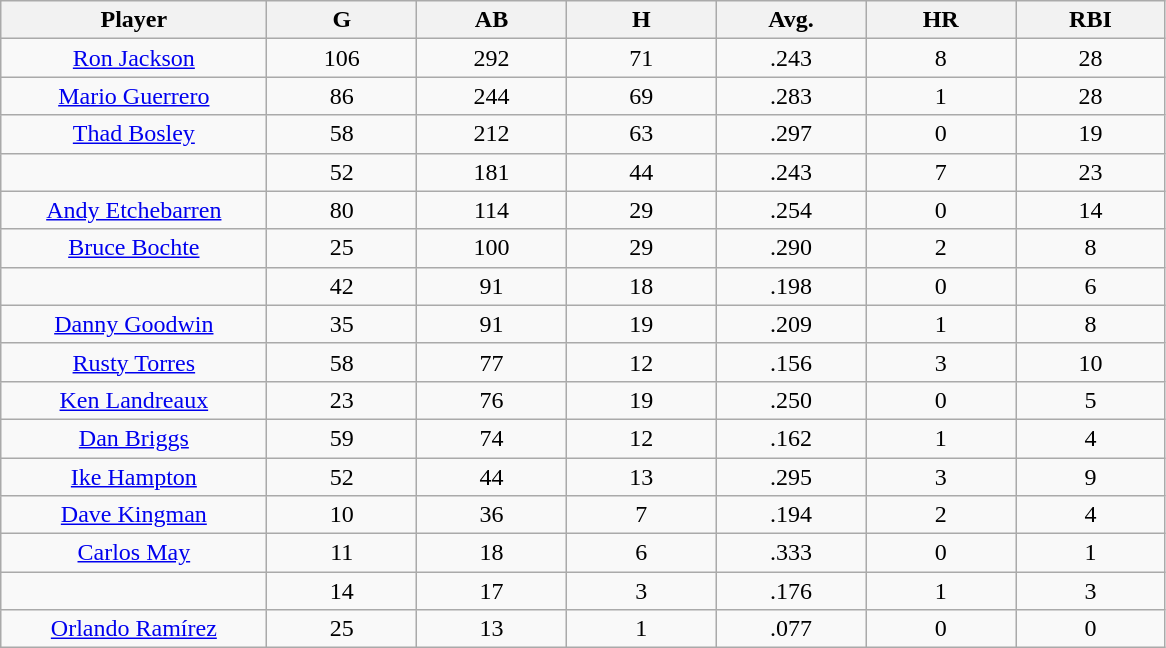<table class="wikitable sortable">
<tr>
<th bgcolor="#DDDDFF" width="16%">Player</th>
<th bgcolor="#DDDDFF" width="9%">G</th>
<th bgcolor="#DDDDFF" width="9%">AB</th>
<th bgcolor="#DDDDFF" width="9%">H</th>
<th bgcolor="#DDDDFF" width="9%">Avg.</th>
<th bgcolor="#DDDDFF" width="9%">HR</th>
<th bgcolor="#DDDDFF" width="9%">RBI</th>
</tr>
<tr align="center">
<td><a href='#'>Ron Jackson</a></td>
<td>106</td>
<td>292</td>
<td>71</td>
<td>.243</td>
<td>8</td>
<td>28</td>
</tr>
<tr align=center>
<td><a href='#'>Mario Guerrero</a></td>
<td>86</td>
<td>244</td>
<td>69</td>
<td>.283</td>
<td>1</td>
<td>28</td>
</tr>
<tr align=center>
<td><a href='#'>Thad Bosley</a></td>
<td>58</td>
<td>212</td>
<td>63</td>
<td>.297</td>
<td>0</td>
<td>19</td>
</tr>
<tr align=center>
<td></td>
<td>52</td>
<td>181</td>
<td>44</td>
<td>.243</td>
<td>7</td>
<td>23</td>
</tr>
<tr align="center">
<td><a href='#'>Andy Etchebarren</a></td>
<td>80</td>
<td>114</td>
<td>29</td>
<td>.254</td>
<td>0</td>
<td>14</td>
</tr>
<tr align=center>
<td><a href='#'>Bruce Bochte</a></td>
<td>25</td>
<td>100</td>
<td>29</td>
<td>.290</td>
<td>2</td>
<td>8</td>
</tr>
<tr align=center>
<td></td>
<td>42</td>
<td>91</td>
<td>18</td>
<td>.198</td>
<td>0</td>
<td>6</td>
</tr>
<tr align="center">
<td><a href='#'>Danny Goodwin</a></td>
<td>35</td>
<td>91</td>
<td>19</td>
<td>.209</td>
<td>1</td>
<td>8</td>
</tr>
<tr align=center>
<td><a href='#'>Rusty Torres</a></td>
<td>58</td>
<td>77</td>
<td>12</td>
<td>.156</td>
<td>3</td>
<td>10</td>
</tr>
<tr align=center>
<td><a href='#'>Ken Landreaux</a></td>
<td>23</td>
<td>76</td>
<td>19</td>
<td>.250</td>
<td>0</td>
<td>5</td>
</tr>
<tr align=center>
<td><a href='#'>Dan Briggs</a></td>
<td>59</td>
<td>74</td>
<td>12</td>
<td>.162</td>
<td>1</td>
<td>4</td>
</tr>
<tr align=center>
<td><a href='#'>Ike Hampton</a></td>
<td>52</td>
<td>44</td>
<td>13</td>
<td>.295</td>
<td>3</td>
<td>9</td>
</tr>
<tr align=center>
<td><a href='#'>Dave Kingman</a></td>
<td>10</td>
<td>36</td>
<td>7</td>
<td>.194</td>
<td>2</td>
<td>4</td>
</tr>
<tr align=center>
<td><a href='#'>Carlos May</a></td>
<td>11</td>
<td>18</td>
<td>6</td>
<td>.333</td>
<td>0</td>
<td>1</td>
</tr>
<tr align=center>
<td></td>
<td>14</td>
<td>17</td>
<td>3</td>
<td>.176</td>
<td>1</td>
<td>3</td>
</tr>
<tr align="center">
<td><a href='#'>Orlando Ramírez</a></td>
<td>25</td>
<td>13</td>
<td>1</td>
<td>.077</td>
<td>0</td>
<td>0</td>
</tr>
</table>
